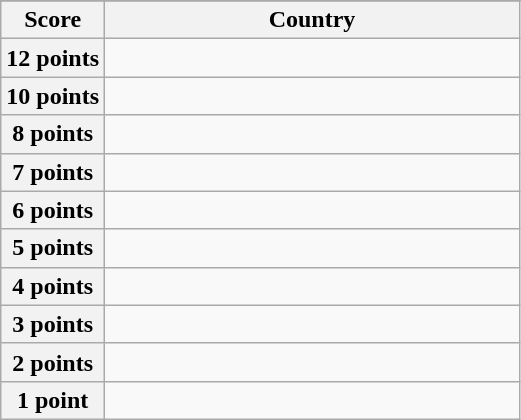<table class="wikitable">
<tr>
</tr>
<tr>
<th scope="col" width="20%">Score</th>
<th scope="col">Country</th>
</tr>
<tr>
<th scope="row">12 points</th>
<td></td>
</tr>
<tr>
<th scope="row">10 points</th>
<td></td>
</tr>
<tr>
<th scope="row">8 points</th>
<td></td>
</tr>
<tr>
<th scope="row">7 points</th>
<td></td>
</tr>
<tr>
<th scope="row">6 points</th>
<td></td>
</tr>
<tr>
<th scope="row">5 points</th>
<td></td>
</tr>
<tr>
<th scope="row">4 points</th>
<td></td>
</tr>
<tr>
<th scope="row">3 points</th>
<td></td>
</tr>
<tr>
<th scope="row">2 points</th>
<td></td>
</tr>
<tr>
<th scope="row">1 point</th>
<td></td>
</tr>
</table>
